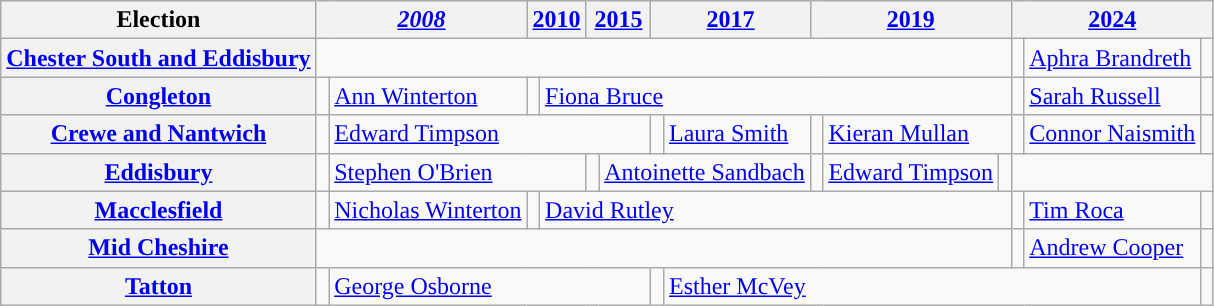<table class="wikitable">
<tr>
<th>Election</th>
<th colspan = 2><em><a href='#'>2008</a></em></th>
<th colspan = 2><a href='#'>2010</a></th>
<th colspan = 2><a href='#'>2015</a></th>
<th colspan = 2><a href='#'>2017</a></th>
<th colspan = 3><a href='#'>2019</a></th>
<th colspan = 3><a href='#'>2024</a></th>
</tr>
<tr>
<th><a href='#'>Chester South and Eddisbury</a></th>
<td colspan = 11></td>
<td width=1px style="color:inherit;background-color: "></td>
<td><a href='#'>Aphra Brandreth</a></td>
<td width=1px style="color:inherit;background-color: "></td>
</tr>
<tr>
<th><a href='#'>Congleton</a></th>
<td width=1px style="color:inherit;background-color: "></td>
<td><a href='#'>Ann Winterton</a></td>
<td width=1px style="color:inherit;background-color: "></td>
<td colspan = 8><a href='#'>Fiona Bruce</a></td>
<td width=1px style="color:inherit;background-color: "></td>
<td><a href='#'>Sarah Russell</a></td>
<td width=1px style="color:inherit;background-color: "></td>
</tr>
<tr>
<th><a href='#'>Crewe and Nantwich</a></th>
<td width=1px style="color:inherit;background-color: "></td>
<td colspan = 5><a href='#'>Edward Timpson</a></td>
<td width=1px style="color:inherit;background-color: "></td>
<td><a href='#'>Laura Smith</a></td>
<td width=1px style="color:inherit;background-color: "></td>
<td colspan = 2><a href='#'>Kieran Mullan</a></td>
<td width=1px style="color:inherit;background-color: "></td>
<td><a href='#'>Connor Naismith</a></td>
<td width=1px style="color:inherit;background-color: "></td>
</tr>
<tr>
<th><a href='#'>Eddisbury</a></th>
<td width=1px style="color:inherit;background-color: "></td>
<td colspan = 3><a href='#'>Stephen O'Brien</a></td>
<td width=1px style="color:inherit;background-color: "></td>
<td colspan = 3><a href='#'>Antoinette Sandbach</a></td>
<td width=1px style="color:inherit;background-color: "></td>
<td colspan = 1><a href='#'>Edward Timpson</a></td>
<td width=1px style="color:inherit;background-color: "></td>
</tr>
<tr>
<th><a href='#'>Macclesfield</a></th>
<td width=1px style="color:inherit;background-color: "></td>
<td><a href='#'>Nicholas Winterton</a></td>
<td width=1px style="color:inherit;background-color: "></td>
<td colspan = 8><a href='#'>David Rutley</a></td>
<td width=1px style="color:inherit;background-color: "></td>
<td><a href='#'>Tim Roca</a></td>
<td width=1px style="color:inherit;background-color: "></td>
</tr>
<tr>
<th><a href='#'>Mid Cheshire</a></th>
<td colspan = 11></td>
<td width=1px style="color:inherit;background-color: "></td>
<td><a href='#'>Andrew Cooper</a></td>
<td width=1px style="color:inherit;background-color: "></td>
</tr>
<tr>
<th><a href='#'>Tatton</a></th>
<td width=1px style="color:inherit;background-color: "></td>
<td colspan = 5><a href='#'>George Osborne</a></td>
<td width=1px style="color:inherit;background-color: "></td>
<td colspan = 6><a href='#'>Esther McVey</a></td>
<td width=1px style="color:inherit;background-color: "></td>
</tr>
</table>
